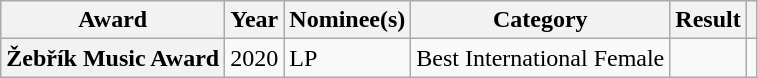<table class="wikitable sortable plainrowheaders">
<tr>
<th scope="col">Award</th>
<th scope="col">Year</th>
<th scope="col">Nominee(s)</th>
<th scope="col">Category</th>
<th scope="col">Result</th>
<th scope="col" class="unsortable"></th>
</tr>
<tr>
<th scope="row">Žebřík Music Award</th>
<td>2020</td>
<td>LP</td>
<td>Best International Female</td>
<td></td>
<td></td>
</tr>
</table>
